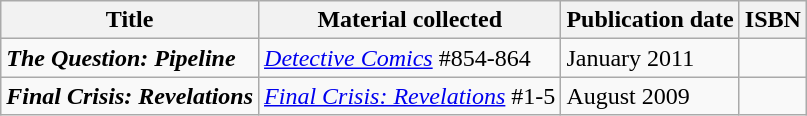<table class="wikitable">
<tr>
<th>Title</th>
<th>Material collected</th>
<th>Publication date</th>
<th>ISBN</th>
</tr>
<tr>
<td><strong><em>The Question: Pipeline</em></strong></td>
<td><em><a href='#'>Detective Comics</a></em> #854-864</td>
<td>January 2011</td>
<td></td>
</tr>
<tr>
<td><strong><em>Final Crisis: Revelations</em></strong></td>
<td><em><a href='#'>Final Crisis: Revelations</a></em> #1-5</td>
<td>August 2009</td>
<td></td>
</tr>
</table>
